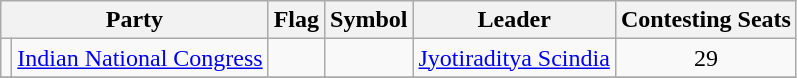<table class="wikitable" style="text-align:center">
<tr>
<th colspan="2">Party</th>
<th>Flag</th>
<th>Symbol</th>
<th>Leader</th>
<th>Contesting Seats</th>
</tr>
<tr>
<td></td>
<td><a href='#'>Indian National Congress</a></td>
<td></td>
<td></td>
<td><a href='#'>Jyotiraditya Scindia</a></td>
<td>29</td>
</tr>
<tr>
</tr>
</table>
